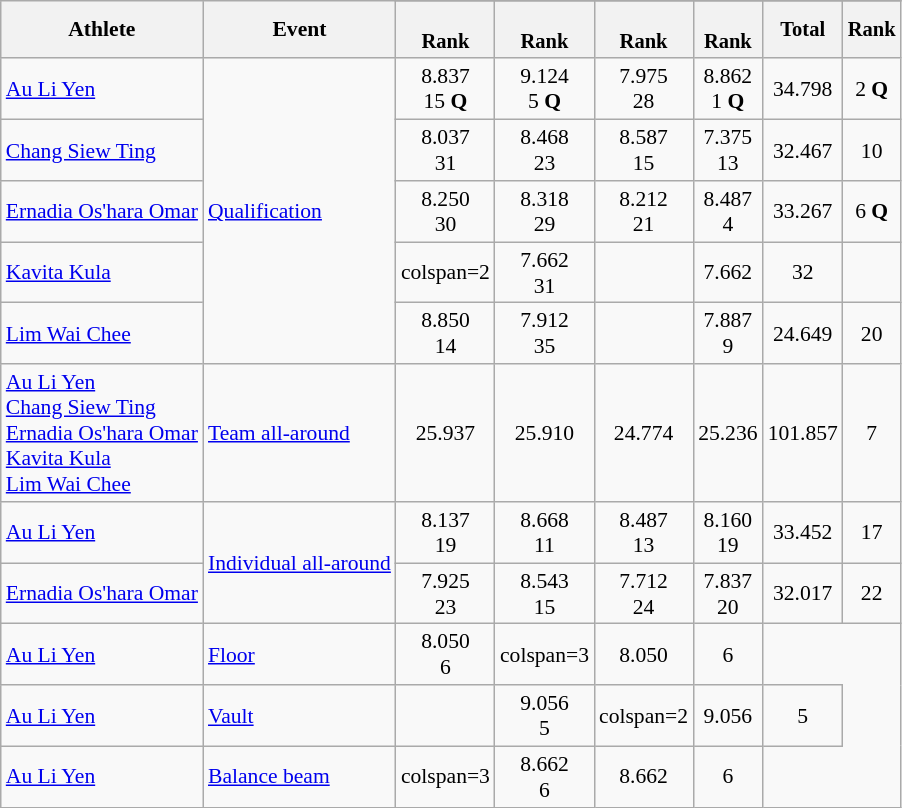<table class=wikitable style="font-size:90%">
<tr>
<th rowspan=2>Athlete</th>
<th rowspan=2>Event</th>
</tr>
<tr style="font-size:95%">
<th><br>Rank</th>
<th><br>Rank</th>
<th><br>Rank</th>
<th><br>Rank</th>
<th>Total</th>
<th>Rank</th>
</tr>
<tr align=center>
<td align=left><a href='#'>Au Li Yen</a></td>
<td align=left rowspan=5><a href='#'>Qualification</a></td>
<td>8.837<br>15 <strong>Q</strong></td>
<td>9.124<br>5 <strong>Q</strong></td>
<td>7.975<br>28</td>
<td>8.862<br>1 <strong>Q</strong></td>
<td>34.798</td>
<td>2 <strong>Q</strong></td>
</tr>
<tr align=center>
<td align=left><a href='#'>Chang Siew Ting</a></td>
<td>8.037<br>31</td>
<td>8.468<br>23</td>
<td>8.587<br>15</td>
<td>7.375<br>13</td>
<td>32.467</td>
<td>10</td>
</tr>
<tr align=center>
<td align=left><a href='#'>Ernadia Os'hara Omar</a></td>
<td>8.250<br>30</td>
<td>8.318<br>29</td>
<td>8.212<br>21</td>
<td>8.487<br>4</td>
<td>33.267</td>
<td>6 <strong>Q</strong></td>
</tr>
<tr align=center>
<td align=left><a href='#'>Kavita Kula</a></td>
<td>colspan=2 </td>
<td>7.662<br>31</td>
<td></td>
<td>7.662</td>
<td>32</td>
</tr>
<tr align=center>
<td align=left><a href='#'>Lim Wai Chee</a></td>
<td>8.850<br>14</td>
<td>7.912<br>35</td>
<td></td>
<td>7.887<br>9</td>
<td>24.649</td>
<td>20</td>
</tr>
<tr align=center>
<td align=left><a href='#'>Au Li Yen</a><br><a href='#'>Chang Siew Ting</a><br><a href='#'>Ernadia Os'hara Omar</a><br><a href='#'>Kavita Kula</a><br><a href='#'>Lim Wai Chee</a></td>
<td align=left><a href='#'>Team all-around</a></td>
<td>25.937</td>
<td>25.910</td>
<td>24.774</td>
<td>25.236</td>
<td>101.857</td>
<td>7</td>
</tr>
<tr align=center>
<td align=left><a href='#'>Au Li Yen</a></td>
<td align=left rowspan=2><a href='#'>Individual all-around</a></td>
<td>8.137<br>19</td>
<td>8.668<br>11</td>
<td>8.487<br>13</td>
<td>8.160<br>19</td>
<td>33.452</td>
<td>17</td>
</tr>
<tr align=center>
<td align=left><a href='#'>Ernadia Os'hara Omar</a></td>
<td>7.925<br>23</td>
<td>8.543<br>15</td>
<td>7.712<br>24</td>
<td>7.837<br>20</td>
<td>32.017</td>
<td>22</td>
</tr>
<tr align=center>
<td align=left><a href='#'>Au Li Yen</a></td>
<td align=left><a href='#'>Floor</a></td>
<td>8.050<br>6</td>
<td>colspan=3 </td>
<td>8.050</td>
<td>6</td>
</tr>
<tr align=center>
<td align=left><a href='#'>Au Li Yen</a></td>
<td align=left><a href='#'>Vault</a></td>
<td></td>
<td>9.056<br>5</td>
<td>colspan=2 </td>
<td>9.056</td>
<td>5</td>
</tr>
<tr align=center>
<td align=left><a href='#'>Au Li Yen</a></td>
<td align=left><a href='#'>Balance beam</a></td>
<td>colspan=3 </td>
<td>8.662<br>6</td>
<td>8.662</td>
<td>6</td>
</tr>
</table>
